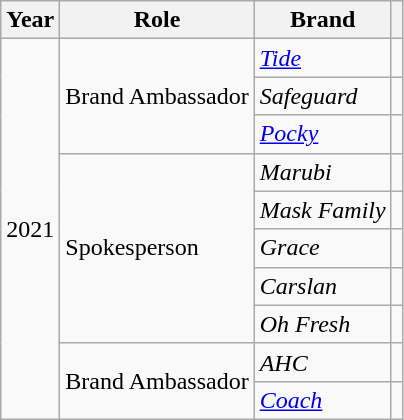<table class="wikitable">
<tr>
<th>Year</th>
<th>Role</th>
<th>Brand</th>
<th class="unsortable"></th>
</tr>
<tr>
<td rowspan="10">2021</td>
<td rowspan="3">Brand Ambassador</td>
<td><em><a href='#'>Tide</a></em></td>
<td></td>
</tr>
<tr>
<td><em>Safeguard</em></td>
<td></td>
</tr>
<tr>
<td><em><a href='#'>Pocky</a></em></td>
<td></td>
</tr>
<tr>
<td rowspan="5">Spokesperson</td>
<td><em>Marubi</em></td>
<td></td>
</tr>
<tr>
<td><em>Mask Family</em></td>
<td></td>
</tr>
<tr>
<td><em>Grace</em></td>
<td></td>
</tr>
<tr>
<td><em>Carslan</em></td>
<td></td>
</tr>
<tr>
<td><em>Oh Fresh</em></td>
<td></td>
</tr>
<tr>
<td rowspan="3">Brand Ambassador</td>
<td><em>AHC</em></td>
<td></td>
</tr>
<tr>
<td><em><a href='#'>Coach</a></em></td>
<td></td>
</tr>
</table>
